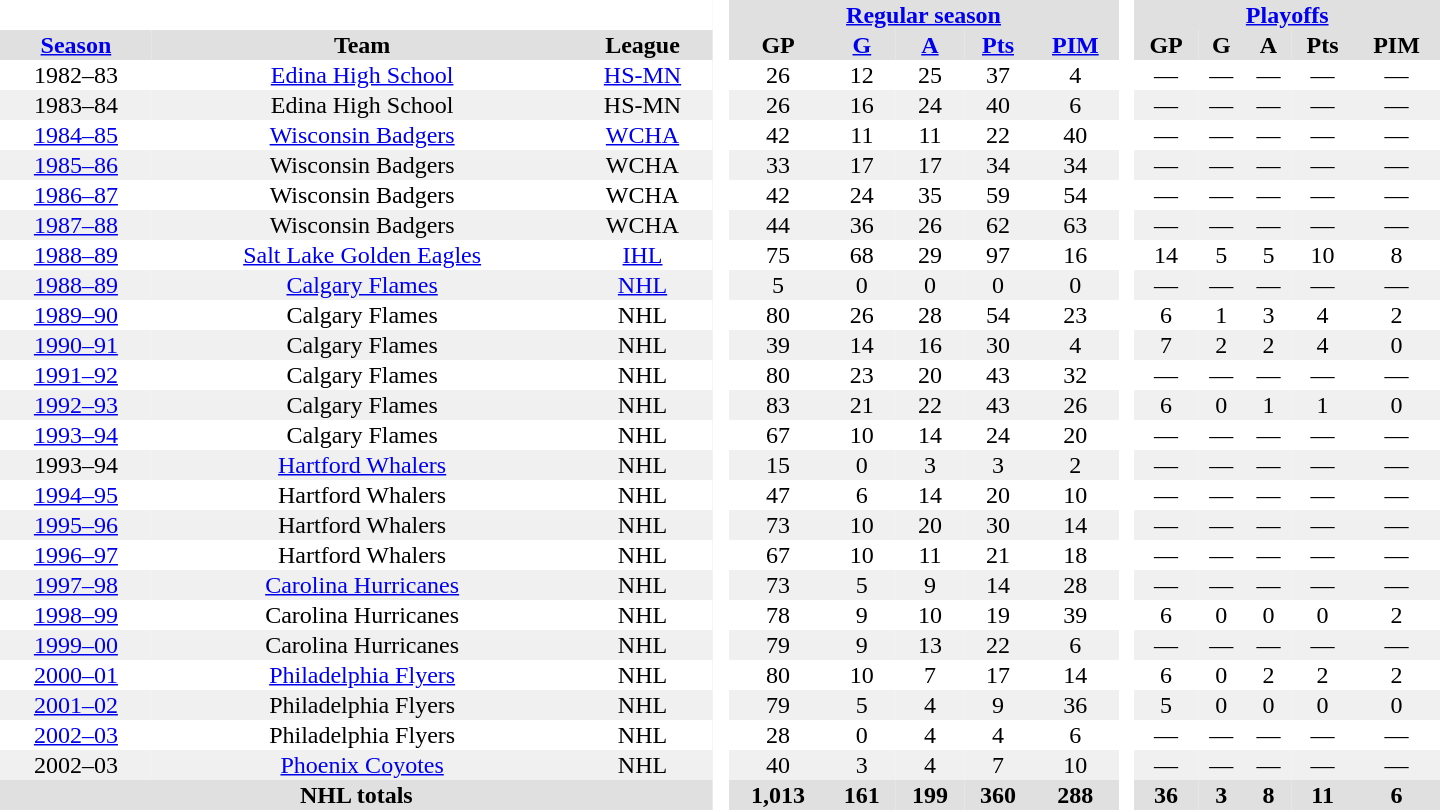<table border="0" cellpadding="1" cellspacing="0" style="text-align:center; width:60em">
<tr bgcolor="#e0e0e0">
<th colspan="3" bgcolor="#ffffff"> </th>
<th rowspan="99" bgcolor="#ffffff"> </th>
<th colspan="5"><a href='#'>Regular season</a></th>
<th rowspan="99" bgcolor="#ffffff"> </th>
<th colspan="5"><a href='#'>Playoffs</a></th>
</tr>
<tr bgcolor="#e0e0e0">
<th><a href='#'>Season</a></th>
<th>Team</th>
<th>League</th>
<th>GP</th>
<th><a href='#'>G</a></th>
<th><a href='#'>A</a></th>
<th><a href='#'>Pts</a></th>
<th><a href='#'>PIM</a></th>
<th>GP</th>
<th>G</th>
<th>A</th>
<th>Pts</th>
<th>PIM</th>
</tr>
<tr>
<td>1982–83</td>
<td><a href='#'>Edina High School</a></td>
<td><a href='#'>HS-MN</a></td>
<td>26</td>
<td>12</td>
<td>25</td>
<td>37</td>
<td>4</td>
<td>—</td>
<td>—</td>
<td>—</td>
<td>—</td>
<td>—</td>
</tr>
<tr bgcolor="#f0f0f0">
<td>1983–84</td>
<td>Edina High School</td>
<td>HS-MN</td>
<td>26</td>
<td>16</td>
<td>24</td>
<td>40</td>
<td>6</td>
<td>—</td>
<td>—</td>
<td>—</td>
<td>—</td>
<td>—</td>
</tr>
<tr>
<td><a href='#'>1984–85</a></td>
<td><a href='#'>Wisconsin Badgers</a></td>
<td><a href='#'>WCHA</a></td>
<td>42</td>
<td>11</td>
<td>11</td>
<td>22</td>
<td>40</td>
<td>—</td>
<td>—</td>
<td>—</td>
<td>—</td>
<td>—</td>
</tr>
<tr bgcolor="#f0f0f0">
<td><a href='#'>1985–86</a></td>
<td>Wisconsin Badgers</td>
<td>WCHA</td>
<td>33</td>
<td>17</td>
<td>17</td>
<td>34</td>
<td>34</td>
<td>—</td>
<td>—</td>
<td>—</td>
<td>—</td>
<td>—</td>
</tr>
<tr>
<td><a href='#'>1986–87</a></td>
<td>Wisconsin Badgers</td>
<td>WCHA</td>
<td>42</td>
<td>24</td>
<td>35</td>
<td>59</td>
<td>54</td>
<td>—</td>
<td>—</td>
<td>—</td>
<td>—</td>
<td>—</td>
</tr>
<tr bgcolor="#f0f0f0">
<td><a href='#'>1987–88</a></td>
<td>Wisconsin Badgers</td>
<td>WCHA</td>
<td>44</td>
<td>36</td>
<td>26</td>
<td>62</td>
<td>63</td>
<td>—</td>
<td>—</td>
<td>—</td>
<td>—</td>
<td>—</td>
</tr>
<tr>
<td><a href='#'>1988–89</a></td>
<td><a href='#'>Salt Lake Golden Eagles</a></td>
<td><a href='#'>IHL</a></td>
<td>75</td>
<td>68</td>
<td>29</td>
<td>97</td>
<td>16</td>
<td>14</td>
<td>5</td>
<td>5</td>
<td>10</td>
<td>8</td>
</tr>
<tr bgcolor="#f0f0f0">
<td><a href='#'>1988–89</a></td>
<td><a href='#'>Calgary Flames</a></td>
<td><a href='#'>NHL</a></td>
<td>5</td>
<td>0</td>
<td>0</td>
<td>0</td>
<td>0</td>
<td>—</td>
<td>—</td>
<td>—</td>
<td>—</td>
<td>—</td>
</tr>
<tr>
<td><a href='#'>1989–90</a></td>
<td>Calgary Flames</td>
<td>NHL</td>
<td>80</td>
<td>26</td>
<td>28</td>
<td>54</td>
<td>23</td>
<td>6</td>
<td>1</td>
<td>3</td>
<td>4</td>
<td>2</td>
</tr>
<tr bgcolor="#f0f0f0">
<td><a href='#'>1990–91</a></td>
<td>Calgary Flames</td>
<td>NHL</td>
<td>39</td>
<td>14</td>
<td>16</td>
<td>30</td>
<td>4</td>
<td>7</td>
<td>2</td>
<td>2</td>
<td>4</td>
<td>0</td>
</tr>
<tr>
<td><a href='#'>1991–92</a></td>
<td>Calgary Flames</td>
<td>NHL</td>
<td>80</td>
<td>23</td>
<td>20</td>
<td>43</td>
<td>32</td>
<td>—</td>
<td>—</td>
<td>—</td>
<td>—</td>
<td>—</td>
</tr>
<tr bgcolor="#f0f0f0">
<td><a href='#'>1992–93</a></td>
<td>Calgary Flames</td>
<td>NHL</td>
<td>83</td>
<td>21</td>
<td>22</td>
<td>43</td>
<td>26</td>
<td>6</td>
<td>0</td>
<td>1</td>
<td>1</td>
<td>0</td>
</tr>
<tr>
<td><a href='#'>1993–94</a></td>
<td>Calgary Flames</td>
<td>NHL</td>
<td>67</td>
<td>10</td>
<td>14</td>
<td>24</td>
<td>20</td>
<td>—</td>
<td>—</td>
<td>—</td>
<td>—</td>
<td>—</td>
</tr>
<tr bgcolor="#f0f0f0">
<td>1993–94</td>
<td><a href='#'>Hartford Whalers</a></td>
<td>NHL</td>
<td>15</td>
<td>0</td>
<td>3</td>
<td>3</td>
<td>2</td>
<td>—</td>
<td>—</td>
<td>—</td>
<td>—</td>
<td>—</td>
</tr>
<tr>
<td><a href='#'>1994–95</a></td>
<td>Hartford Whalers</td>
<td>NHL</td>
<td>47</td>
<td>6</td>
<td>14</td>
<td>20</td>
<td>10</td>
<td>—</td>
<td>—</td>
<td>—</td>
<td>—</td>
<td>—</td>
</tr>
<tr bgcolor="#f0f0f0">
<td><a href='#'>1995–96</a></td>
<td>Hartford Whalers</td>
<td>NHL</td>
<td>73</td>
<td>10</td>
<td>20</td>
<td>30</td>
<td>14</td>
<td>—</td>
<td>—</td>
<td>—</td>
<td>—</td>
<td>—</td>
</tr>
<tr>
<td><a href='#'>1996–97</a></td>
<td>Hartford Whalers</td>
<td>NHL</td>
<td>67</td>
<td>10</td>
<td>11</td>
<td>21</td>
<td>18</td>
<td>—</td>
<td>—</td>
<td>—</td>
<td>—</td>
<td>—</td>
</tr>
<tr bgcolor="#f0f0f0">
<td><a href='#'>1997–98</a></td>
<td><a href='#'>Carolina Hurricanes</a></td>
<td>NHL</td>
<td>73</td>
<td>5</td>
<td>9</td>
<td>14</td>
<td>28</td>
<td>—</td>
<td>—</td>
<td>—</td>
<td>—</td>
<td>—</td>
</tr>
<tr>
<td><a href='#'>1998–99</a></td>
<td>Carolina Hurricanes</td>
<td>NHL</td>
<td>78</td>
<td>9</td>
<td>10</td>
<td>19</td>
<td>39</td>
<td>6</td>
<td>0</td>
<td>0</td>
<td>0</td>
<td>2</td>
</tr>
<tr bgcolor="#f0f0f0">
<td><a href='#'>1999–00</a></td>
<td>Carolina Hurricanes</td>
<td>NHL</td>
<td>79</td>
<td>9</td>
<td>13</td>
<td>22</td>
<td>6</td>
<td>—</td>
<td>—</td>
<td>—</td>
<td>—</td>
<td>—</td>
</tr>
<tr>
<td><a href='#'>2000–01</a></td>
<td><a href='#'>Philadelphia Flyers</a></td>
<td>NHL</td>
<td>80</td>
<td>10</td>
<td>7</td>
<td>17</td>
<td>14</td>
<td>6</td>
<td>0</td>
<td>2</td>
<td>2</td>
<td>2</td>
</tr>
<tr bgcolor="#f0f0f0">
<td><a href='#'>2001–02</a></td>
<td>Philadelphia Flyers</td>
<td>NHL</td>
<td>79</td>
<td>5</td>
<td>4</td>
<td>9</td>
<td>36</td>
<td>5</td>
<td>0</td>
<td>0</td>
<td>0</td>
<td>0</td>
</tr>
<tr>
<td><a href='#'>2002–03</a></td>
<td>Philadelphia Flyers</td>
<td>NHL</td>
<td>28</td>
<td>0</td>
<td>4</td>
<td>4</td>
<td>6</td>
<td>—</td>
<td>—</td>
<td>—</td>
<td>—</td>
<td>—</td>
</tr>
<tr bgcolor="#f0f0f0">
<td>2002–03</td>
<td><a href='#'>Phoenix Coyotes</a></td>
<td>NHL</td>
<td>40</td>
<td>3</td>
<td>4</td>
<td>7</td>
<td>10</td>
<td>—</td>
<td>—</td>
<td>—</td>
<td>—</td>
<td>—</td>
</tr>
<tr bgcolor="#e0e0e0">
<th colspan="3">NHL totals</th>
<th>1,013</th>
<th>161</th>
<th>199</th>
<th>360</th>
<th>288</th>
<th>36</th>
<th>3</th>
<th>8</th>
<th>11</th>
<th>6</th>
</tr>
</table>
